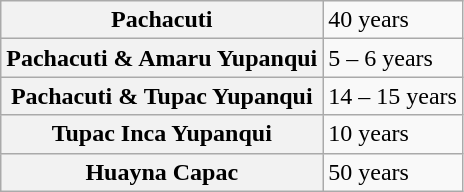<table class="wikitable">
<tr>
<th>Pachacuti</th>
<td>40 years</td>
</tr>
<tr>
<th>Pachacuti & Amaru Yupanqui</th>
<td>5 – 6 years</td>
</tr>
<tr>
<th>Pachacuti & Tupac Yupanqui</th>
<td>14 – 15 years</td>
</tr>
<tr>
<th>Tupac Inca Yupanqui</th>
<td>10 years</td>
</tr>
<tr>
<th>Huayna Capac</th>
<td>50 years</td>
</tr>
</table>
